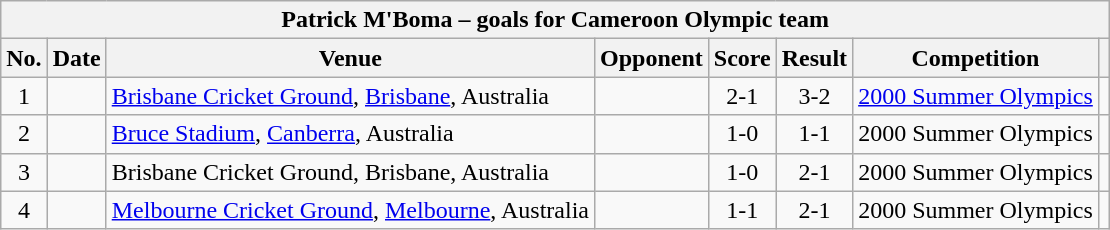<table class="wikitable">
<tr>
<th colspan="8"><strong>Patrick M'Boma – goals for Cameroon Olympic team</strong></th>
</tr>
<tr>
<th scope="col">No.</th>
<th scope="col">Date</th>
<th scope="col">Venue</th>
<th scope="col">Opponent</th>
<th scope="col">Score</th>
<th scope="col">Result</th>
<th scope="col">Competition</th>
<th scope="col" class="unsortable"></th>
</tr>
<tr>
<td style="text-align:center">1</td>
<td></td>
<td><a href='#'>Brisbane Cricket Ground</a>, <a href='#'>Brisbane</a>, Australia</td>
<td></td>
<td style="text-align:center">2-1</td>
<td style="text-align:center">3-2</td>
<td><a href='#'>2000 Summer Olympics</a></td>
<td></td>
</tr>
<tr>
<td style="text-align:center">2</td>
<td></td>
<td><a href='#'>Bruce Stadium</a>, <a href='#'>Canberra</a>, Australia</td>
<td></td>
<td style="text-align:center">1-0</td>
<td style="text-align:center">1-1</td>
<td>2000 Summer Olympics</td>
<td></td>
</tr>
<tr>
<td style="text-align:center">3</td>
<td></td>
<td>Brisbane Cricket Ground, Brisbane, Australia</td>
<td></td>
<td style="text-align:center">1-0</td>
<td style="text-align:center">2-1</td>
<td>2000 Summer Olympics</td>
<td></td>
</tr>
<tr>
<td style="text-align:center">4</td>
<td></td>
<td><a href='#'>Melbourne Cricket Ground</a>, <a href='#'>Melbourne</a>, Australia</td>
<td></td>
<td style="text-align:center">1-1</td>
<td style="text-align:center">2-1</td>
<td>2000 Summer Olympics</td>
<td></td>
</tr>
</table>
